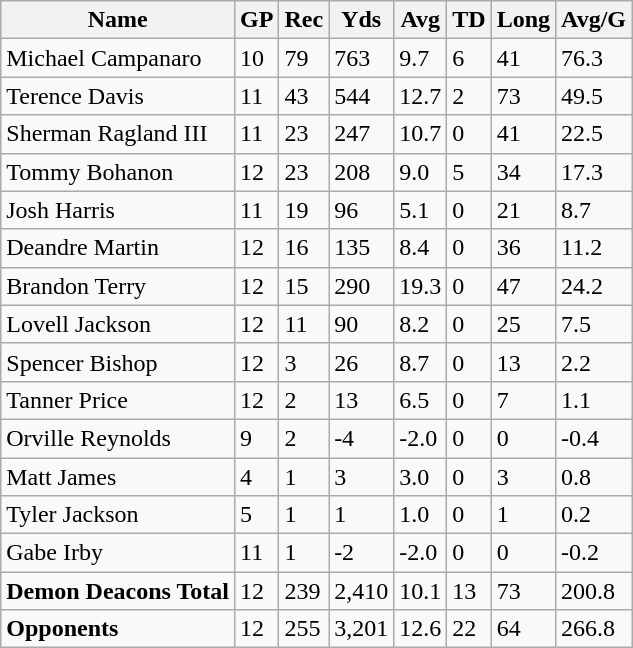<table class="wikitable" style="white-space:nowrap;">
<tr>
<th>Name</th>
<th>GP</th>
<th>Rec</th>
<th>Yds</th>
<th>Avg</th>
<th>TD</th>
<th>Long</th>
<th>Avg/G</th>
</tr>
<tr>
<td>Michael Campanaro</td>
<td>10</td>
<td>79</td>
<td>763</td>
<td>9.7</td>
<td>6</td>
<td>41</td>
<td>76.3</td>
</tr>
<tr>
<td>Terence Davis</td>
<td>11</td>
<td>43</td>
<td>544</td>
<td>12.7</td>
<td>2</td>
<td>73</td>
<td>49.5</td>
</tr>
<tr>
<td>Sherman Ragland III</td>
<td>11</td>
<td>23</td>
<td>247</td>
<td>10.7</td>
<td>0</td>
<td>41</td>
<td>22.5</td>
</tr>
<tr>
<td>Tommy Bohanon</td>
<td>12</td>
<td>23</td>
<td>208</td>
<td>9.0</td>
<td>5</td>
<td>34</td>
<td>17.3</td>
</tr>
<tr>
<td>Josh Harris</td>
<td>11</td>
<td>19</td>
<td>96</td>
<td>5.1</td>
<td>0</td>
<td>21</td>
<td>8.7</td>
</tr>
<tr>
<td>Deandre Martin</td>
<td>12</td>
<td>16</td>
<td>135</td>
<td>8.4</td>
<td>0</td>
<td>36</td>
<td>11.2</td>
</tr>
<tr>
<td>Brandon Terry</td>
<td>12</td>
<td>15</td>
<td>290</td>
<td>19.3</td>
<td>0</td>
<td>47</td>
<td>24.2</td>
</tr>
<tr>
<td>Lovell Jackson</td>
<td>12</td>
<td>11</td>
<td>90</td>
<td>8.2</td>
<td>0</td>
<td>25</td>
<td>7.5</td>
</tr>
<tr>
<td>Spencer Bishop</td>
<td>12</td>
<td>3</td>
<td>26</td>
<td>8.7</td>
<td>0</td>
<td>13</td>
<td>2.2</td>
</tr>
<tr>
<td>Tanner Price</td>
<td>12</td>
<td>2</td>
<td>13</td>
<td>6.5</td>
<td>0</td>
<td>7</td>
<td>1.1</td>
</tr>
<tr>
<td>Orville Reynolds</td>
<td>9</td>
<td>2</td>
<td>-4</td>
<td>-2.0</td>
<td>0</td>
<td>0</td>
<td>-0.4</td>
</tr>
<tr>
<td>Matt James</td>
<td>4</td>
<td>1</td>
<td>3</td>
<td>3.0</td>
<td>0</td>
<td>3</td>
<td>0.8</td>
</tr>
<tr>
<td>Tyler Jackson</td>
<td>5</td>
<td>1</td>
<td>1</td>
<td>1.0</td>
<td>0</td>
<td>1</td>
<td>0.2</td>
</tr>
<tr>
<td>Gabe Irby</td>
<td>11</td>
<td>1</td>
<td>-2</td>
<td>-2.0</td>
<td>0</td>
<td>0</td>
<td>-0.2</td>
</tr>
<tr>
<td><strong>Demon Deacons Total</strong></td>
<td>12</td>
<td>239</td>
<td>2,410</td>
<td>10.1</td>
<td>13</td>
<td>73</td>
<td>200.8</td>
</tr>
<tr>
<td><strong>Opponents</strong></td>
<td>12</td>
<td>255</td>
<td>3,201</td>
<td>12.6</td>
<td>22</td>
<td>64</td>
<td>266.8</td>
</tr>
</table>
